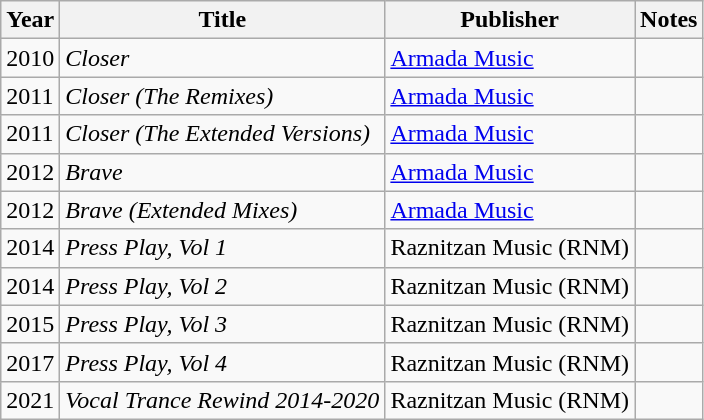<table class="wikitable sortable">
<tr>
<th>Year</th>
<th>Title</th>
<th>Publisher</th>
<th class="unsortable">Notes</th>
</tr>
<tr>
<td>2010</td>
<td><em>Closer</em></td>
<td><a href='#'>Armada Music</a></td>
<td></td>
</tr>
<tr>
<td>2011</td>
<td><em>Closer (The Remixes)</em></td>
<td><a href='#'>Armada Music</a></td>
<td></td>
</tr>
<tr>
<td>2011</td>
<td><em>Closer (The Extended Versions)</em></td>
<td><a href='#'>Armada Music</a></td>
<td></td>
</tr>
<tr>
<td>2012</td>
<td><em>Brave</em></td>
<td><a href='#'>Armada Music</a></td>
<td></td>
</tr>
<tr>
<td>2012</td>
<td><em>Brave (Extended Mixes)</em></td>
<td><a href='#'>Armada Music</a></td>
<td></td>
</tr>
<tr>
<td>2014</td>
<td><em>Press Play, Vol 1</em></td>
<td>Raznitzan Music (RNM)</td>
<td></td>
</tr>
<tr>
<td>2014</td>
<td><em>Press Play, Vol 2</em></td>
<td>Raznitzan Music (RNM)</td>
<td></td>
</tr>
<tr>
<td>2015</td>
<td><em>Press Play, Vol 3</em></td>
<td>Raznitzan Music (RNM)</td>
<td></td>
</tr>
<tr>
<td>2017</td>
<td><em>Press Play, Vol 4</em></td>
<td>Raznitzan Music (RNM)</td>
<td></td>
</tr>
<tr>
<td>2021</td>
<td><em>Vocal Trance Rewind 2014-2020</em></td>
<td>Raznitzan Music (RNM)</td>
<td></td>
</tr>
</table>
